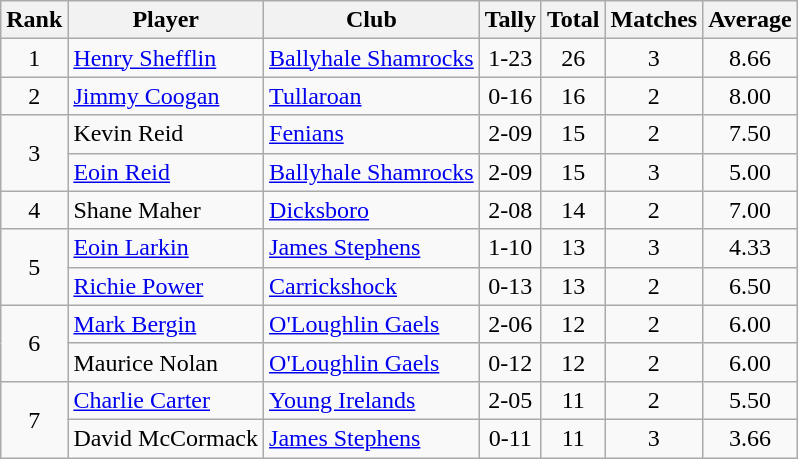<table class="wikitable">
<tr>
<th>Rank</th>
<th>Player</th>
<th>Club</th>
<th>Tally</th>
<th>Total</th>
<th>Matches</th>
<th>Average</th>
</tr>
<tr>
<td rowspan=1 align=center>1</td>
<td><a href='#'>Henry Shefflin</a></td>
<td><a href='#'>Ballyhale Shamrocks</a></td>
<td align=center>1-23</td>
<td align=center>26</td>
<td align=center>3</td>
<td align=center>8.66</td>
</tr>
<tr>
<td rowspan=1 align=center>2</td>
<td><a href='#'>Jimmy Coogan</a></td>
<td><a href='#'>Tullaroan</a></td>
<td align=center>0-16</td>
<td align=center>16</td>
<td align=center>2</td>
<td align=center>8.00</td>
</tr>
<tr>
<td rowspan=2 align=center>3</td>
<td>Kevin Reid</td>
<td><a href='#'>Fenians</a></td>
<td align=center>2-09</td>
<td align=center>15</td>
<td align=center>2</td>
<td align=center>7.50</td>
</tr>
<tr>
<td><a href='#'>Eoin Reid</a></td>
<td><a href='#'>Ballyhale Shamrocks</a></td>
<td align=center>2-09</td>
<td align=center>15</td>
<td align=center>3</td>
<td align=center>5.00</td>
</tr>
<tr>
<td rowspan=1 align=center>4</td>
<td>Shane Maher</td>
<td><a href='#'>Dicksboro</a></td>
<td align=center>2-08</td>
<td align=center>14</td>
<td align=center>2</td>
<td align=center>7.00</td>
</tr>
<tr>
<td rowspan=2 align=center>5</td>
<td><a href='#'>Eoin Larkin</a></td>
<td><a href='#'>James Stephens</a></td>
<td align=center>1-10</td>
<td align=center>13</td>
<td align=center>3</td>
<td align=center>4.33</td>
</tr>
<tr>
<td><a href='#'>Richie Power</a></td>
<td><a href='#'>Carrickshock</a></td>
<td align=center>0-13</td>
<td align=center>13</td>
<td align=center>2</td>
<td align=center>6.50</td>
</tr>
<tr>
<td rowspan=2 align=center>6</td>
<td><a href='#'>Mark Bergin</a></td>
<td><a href='#'>O'Loughlin Gaels</a></td>
<td align=center>2-06</td>
<td align=center>12</td>
<td align=center>2</td>
<td align=center>6.00</td>
</tr>
<tr>
<td>Maurice Nolan</td>
<td><a href='#'>O'Loughlin Gaels</a></td>
<td align=center>0-12</td>
<td align=center>12</td>
<td align=center>2</td>
<td align=center>6.00</td>
</tr>
<tr>
<td rowspan=2 align=center>7</td>
<td><a href='#'>Charlie Carter</a></td>
<td><a href='#'>Young Irelands</a></td>
<td align=center>2-05</td>
<td align=center>11</td>
<td align=center>2</td>
<td align=center>5.50</td>
</tr>
<tr>
<td>David McCormack</td>
<td><a href='#'>James Stephens</a></td>
<td align=center>0-11</td>
<td align=center>11</td>
<td align=center>3</td>
<td align=center>3.66</td>
</tr>
</table>
